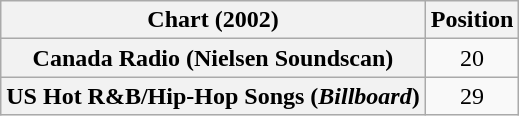<table class="wikitable plainrowheaders" style="text-align:center">
<tr>
<th scope="col">Chart (2002)</th>
<th scope="col">Position</th>
</tr>
<tr>
<th scope="row">Canada Radio (Nielsen Soundscan)</th>
<td>20</td>
</tr>
<tr>
<th scope="row">US Hot R&B/Hip-Hop Songs (<em>Billboard</em>)</th>
<td>29</td>
</tr>
</table>
